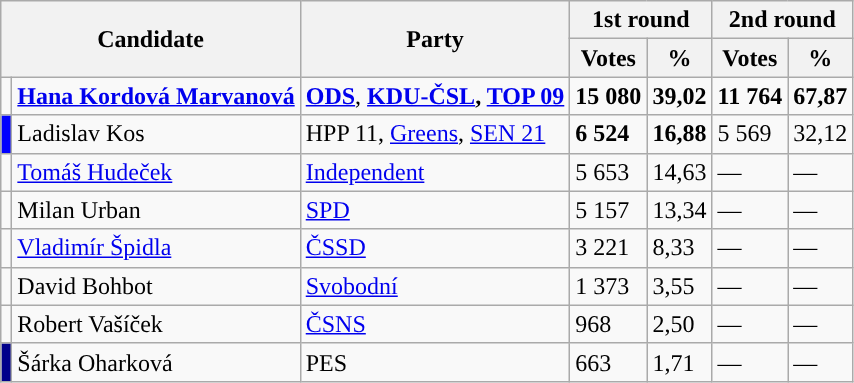<table class="wikitable sortable">
<tr>
<th colspan="2" rowspan="2">Candidate</th>
<th rowspan="2">Party</th>
<th colspan="2">1st round</th>
<th colspan="2">2nd round</th>
</tr>
<tr>
<th>Votes</th>
<th>%</th>
<th>Votes</th>
<th>%</th>
</tr>
<tr>
<td style="background-color:"></td>
<td><strong><a href='#'>Hana Kordová Marvanová</a></strong></td>
<td><a href='#'><strong>ODS</strong></a>, <strong><a href='#'>KDU-ČSL</a>, <a href='#'>TOP 09</a></strong></td>
<td><strong>15 080</strong></td>
<td><strong>39,02</strong></td>
<td><strong>11 764</strong></td>
<td><strong>67,87</strong></td>
</tr>
<tr>
<td style="background-color:blue"></td>
<td>Ladislav Kos</td>
<td>HPP 11, <a href='#'>Greens</a>, <a href='#'>SEN 21</a></td>
<td><strong>6 524</strong></td>
<td><strong>16,88</strong></td>
<td>5 569</td>
<td>32,12</td>
</tr>
<tr>
<td style="background-color:"></td>
<td><a href='#'>Tomáš Hudeček</a></td>
<td><a href='#'>Independent</a></td>
<td>5 653</td>
<td>14,63</td>
<td>—</td>
<td>—</td>
</tr>
<tr>
<td style="background-color:"></td>
<td>Milan Urban</td>
<td><a href='#'>SPD</a></td>
<td>5 157</td>
<td>13,34</td>
<td>—</td>
<td>—</td>
</tr>
<tr>
<td style="background-color:"></td>
<td><a href='#'>Vladimír Špidla</a></td>
<td><a href='#'>ČSSD</a></td>
<td>3 221</td>
<td>8,33</td>
<td>—</td>
<td>—</td>
</tr>
<tr>
<td style="background-color:"></td>
<td>David Bohbot</td>
<td><a href='#'>Svobodní</a></td>
<td>1 373</td>
<td>3,55</td>
<td>—</td>
<td>—</td>
</tr>
<tr>
<td style="background-color:"></td>
<td>Robert Vašíček</td>
<td><a href='#'>ČSNS</a></td>
<td>968</td>
<td>2,50</td>
<td>—</td>
<td>—</td>
</tr>
<tr>
<td style="background-color:darkblue"></td>
<td>Šárka Oharková</td>
<td>PES</td>
<td>663</td>
<td>1,71</td>
<td>—</td>
<td>—</td>
</tr>
</table>
